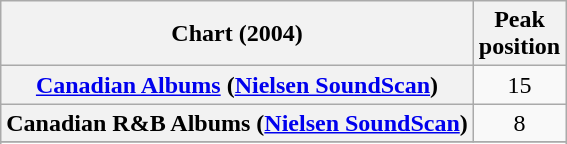<table class="wikitable sortable plainrowheaders" style="text-align:center">
<tr>
<th scope="col">Chart (2004)</th>
<th scope="col">Peak<br> position</th>
</tr>
<tr>
<th scope="row"><a href='#'>Canadian Albums</a> (<a href='#'>Nielsen SoundScan</a>)</th>
<td>15</td>
</tr>
<tr>
<th scope="row">Canadian R&B Albums (<a href='#'>Nielsen SoundScan</a>)</th>
<td>8</td>
</tr>
<tr>
</tr>
<tr>
</tr>
<tr>
</tr>
<tr>
</tr>
<tr>
</tr>
<tr>
</tr>
</table>
